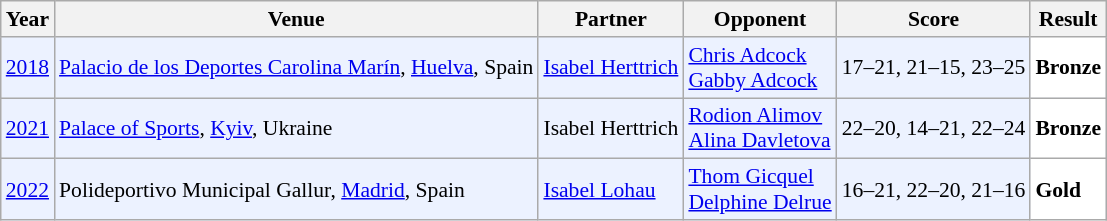<table class="sortable wikitable" style="font-size: 90%;">
<tr>
<th>Year</th>
<th>Venue</th>
<th>Partner</th>
<th>Opponent</th>
<th>Score</th>
<th>Result</th>
</tr>
<tr style="background:#ECF2FF">
<td align="center"><a href='#'>2018</a></td>
<td align="left"><a href='#'>Palacio de los Deportes Carolina Marín</a>, <a href='#'>Huelva</a>, Spain</td>
<td align="left"> <a href='#'>Isabel Herttrich</a></td>
<td align="left"> <a href='#'>Chris Adcock</a> <br>  <a href='#'>Gabby Adcock</a></td>
<td align="left">17–21, 21–15, 23–25</td>
<td style="text-align:left; background:white"> <strong>Bronze</strong></td>
</tr>
<tr style="background:#ECF2FF">
<td align="center"><a href='#'>2021</a></td>
<td align="left"><a href='#'>Palace of Sports</a>, <a href='#'>Kyiv</a>, Ukraine</td>
<td align="left"> Isabel Herttrich</td>
<td align="left"> <a href='#'>Rodion Alimov</a><br> <a href='#'>Alina Davletova</a></td>
<td align="left">22–20, 14–21, 22–24</td>
<td style="text-align:left; background:white"> <strong>Bronze</strong></td>
</tr>
<tr style="background:#ECF2FF">
<td align="center"><a href='#'>2022</a></td>
<td align="left">Polideportivo Municipal Gallur, <a href='#'>Madrid</a>, Spain</td>
<td align="left"> <a href='#'>Isabel Lohau</a></td>
<td align="left"> <a href='#'>Thom Gicquel</a><br> <a href='#'>Delphine Delrue</a></td>
<td align="left">16–21, 22–20, 21–16</td>
<td style="text-align:left; background:white"> <strong>Gold</strong></td>
</tr>
</table>
